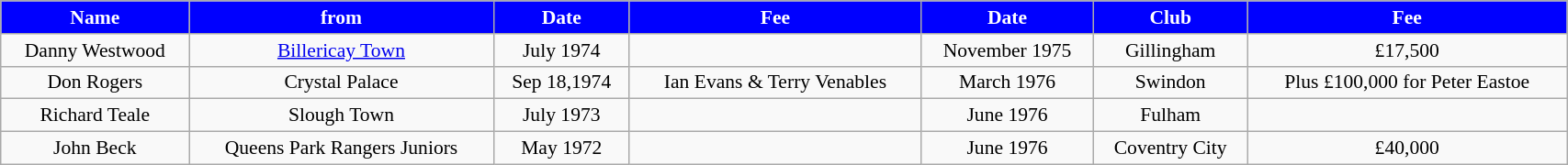<table class="wikitable" style="text-align:center; font-size:90%; width:90%;">
<tr>
<th style="background:#0000FF; color:#FFFFFF; text-align:center;"><strong>Name</strong></th>
<th style="background:#0000FF; color:#FFFFFF; text-align:center;">from</th>
<th style="background:#0000FF; color:#FFFFFF; text-align:center;">Date</th>
<th style="background:#0000FF; color:#FFFFFF; text-align:center;">Fee</th>
<th style="background:#0000FF; color:#FFFFFF; text-align:center;"><strong>Date</strong></th>
<th style="background:#0000FF; color:#FFFFFF; text-align:center;">Club</th>
<th style="background:#0000FF; color:#FFFFFF; text-align:center;"><strong>Fee</strong></th>
</tr>
<tr>
<td>Danny Westwood</td>
<td><a href='#'>Billericay Town</a></td>
<td>July 1974</td>
<td></td>
<td>November 1975</td>
<td>Gillingham</td>
<td>£17,500</td>
</tr>
<tr>
<td>Don Rogers</td>
<td>Crystal Palace</td>
<td>Sep 18,1974</td>
<td>Ian Evans & Terry Venables</td>
<td>March 1976</td>
<td>Swindon</td>
<td>Plus £100,000 for Peter Eastoe</td>
</tr>
<tr>
<td>Richard Teale</td>
<td>Slough Town</td>
<td>July 1973</td>
<td></td>
<td>June 1976</td>
<td>Fulham</td>
<td></td>
</tr>
<tr>
<td>John Beck</td>
<td>Queens Park Rangers Juniors</td>
<td>May 1972</td>
<td></td>
<td>June 1976</td>
<td>Coventry City</td>
<td>£40,000</td>
</tr>
</table>
